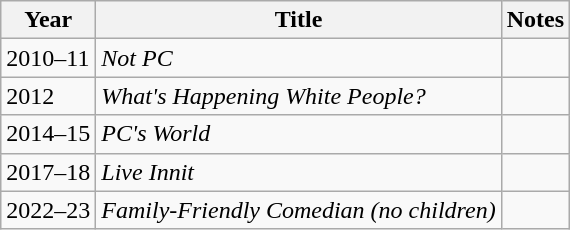<table class="wikitable sortable">
<tr>
<th>Year</th>
<th>Title</th>
<th class="unsortable">Notes</th>
</tr>
<tr>
<td>2010–11</td>
<td><em>Not PC</em></td>
<td></td>
</tr>
<tr>
<td>2012</td>
<td><em>What's Happening White People?</em></td>
<td></td>
</tr>
<tr>
<td>2014–15</td>
<td><em>PC's World</em></td>
<td></td>
</tr>
<tr>
<td>2017–18</td>
<td><em>Live Innit</em></td>
<td></td>
</tr>
<tr>
<td>2022–23</td>
<td><em>Family-Friendly Comedian (no children)</em></td>
<td></td>
</tr>
</table>
